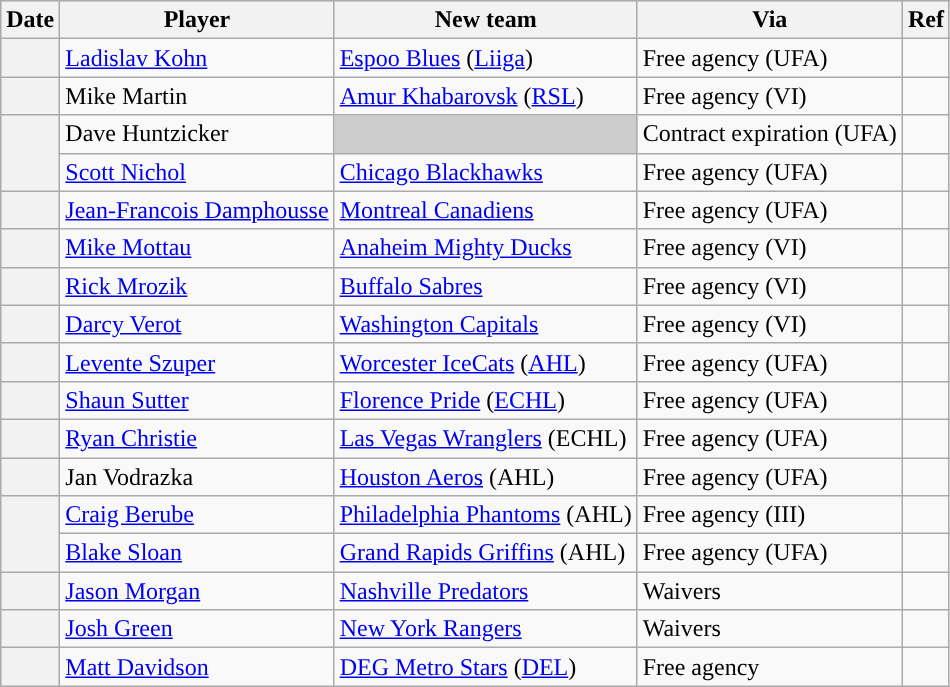<table class="wikitable plainrowheaders">
<tr style="background:#ddd; text-align:center;">
<th>Date</th>
<th>Player</th>
<th>New team</th>
<th>Via</th>
<th>Ref</th>
</tr>
<tr>
<th scope="row"></th>
<td><a href='#'>Ladislav Kohn</a></td>
<td><a href='#'>Espoo Blues</a> (<a href='#'>Liiga</a>)</td>
<td>Free agency (UFA)</td>
<td></td>
</tr>
<tr>
<th scope="row"></th>
<td>Mike Martin</td>
<td><a href='#'>Amur Khabarovsk</a> (<a href='#'>RSL</a>)</td>
<td>Free agency (VI)</td>
<td></td>
</tr>
<tr>
<th scope="row" rowspan=2></th>
<td>Dave Huntzicker</td>
<td style="background:#ccc"></td>
<td>Contract expiration (UFA)</td>
<td></td>
</tr>
<tr>
<td><a href='#'>Scott Nichol</a></td>
<td><a href='#'>Chicago Blackhawks</a></td>
<td>Free agency (UFA)</td>
<td></td>
</tr>
<tr>
<th scope="row"></th>
<td><a href='#'>Jean-Francois Damphousse</a></td>
<td><a href='#'>Montreal Canadiens</a></td>
<td>Free agency (UFA)</td>
<td></td>
</tr>
<tr>
<th scope="row"></th>
<td><a href='#'>Mike Mottau</a></td>
<td><a href='#'>Anaheim Mighty Ducks</a></td>
<td>Free agency (VI)</td>
<td></td>
</tr>
<tr>
<th scope="row"></th>
<td><a href='#'>Rick Mrozik</a></td>
<td><a href='#'>Buffalo Sabres</a></td>
<td>Free agency (VI)</td>
<td></td>
</tr>
<tr>
<th scope="row"></th>
<td><a href='#'>Darcy Verot</a></td>
<td><a href='#'>Washington Capitals</a></td>
<td>Free agency (VI)</td>
<td></td>
</tr>
<tr>
<th scope="row"></th>
<td><a href='#'>Levente Szuper</a></td>
<td><a href='#'>Worcester IceCats</a> (<a href='#'>AHL</a>)</td>
<td>Free agency (UFA)</td>
<td></td>
</tr>
<tr>
<th scope="row"></th>
<td><a href='#'>Shaun Sutter</a></td>
<td><a href='#'>Florence Pride</a> (<a href='#'>ECHL</a>)</td>
<td>Free agency (UFA)</td>
<td></td>
</tr>
<tr>
<th scope="row"></th>
<td><a href='#'>Ryan Christie</a></td>
<td><a href='#'>Las Vegas Wranglers</a> (ECHL)</td>
<td>Free agency (UFA)</td>
<td></td>
</tr>
<tr>
<th scope="row"></th>
<td>Jan Vodrazka</td>
<td><a href='#'>Houston Aeros</a> (AHL)</td>
<td>Free agency (UFA)</td>
<td></td>
</tr>
<tr>
<th scope="row" rowspan=2></th>
<td><a href='#'>Craig Berube</a></td>
<td><a href='#'>Philadelphia Phantoms</a> (AHL)</td>
<td>Free agency (III)</td>
<td></td>
</tr>
<tr>
<td><a href='#'>Blake Sloan</a></td>
<td><a href='#'>Grand Rapids Griffins</a> (AHL)</td>
<td>Free agency (UFA)</td>
<td></td>
</tr>
<tr>
<th scope="row"></th>
<td><a href='#'>Jason Morgan</a></td>
<td><a href='#'>Nashville Predators</a></td>
<td>Waivers</td>
<td></td>
</tr>
<tr>
<th scope="row"></th>
<td><a href='#'>Josh Green</a></td>
<td><a href='#'>New York Rangers</a></td>
<td>Waivers</td>
<td></td>
</tr>
<tr>
<th scope="row"></th>
<td><a href='#'>Matt Davidson</a></td>
<td><a href='#'>DEG Metro Stars</a> (<a href='#'>DEL</a>)</td>
<td>Free agency</td>
<td></td>
</tr>
</table>
